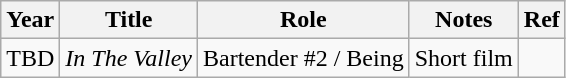<table class="wikitable">
<tr>
<th>Year</th>
<th>Title</th>
<th>Role</th>
<th>Notes</th>
<th>Ref</th>
</tr>
<tr>
<td rowspan="1">TBD</td>
<td><em>In The Valley</em></td>
<td>Bartender #2 / Being</td>
<td>Short film</td>
<td></td>
</tr>
</table>
